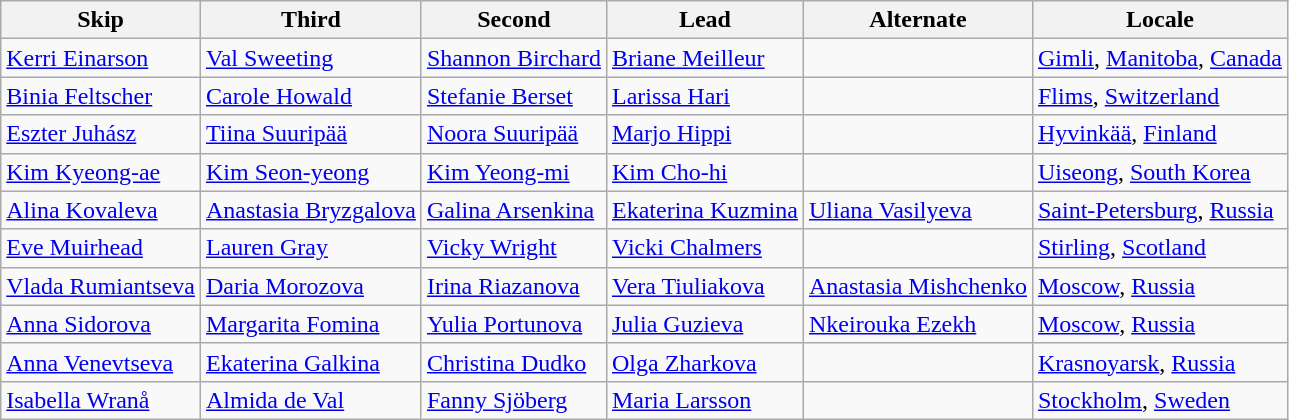<table class=wikitable>
<tr>
<th scope="col">Skip</th>
<th scope="col">Third</th>
<th scope="col">Second</th>
<th scope="col">Lead</th>
<th scope="col">Alternate</th>
<th scope="col">Locale</th>
</tr>
<tr>
<td><a href='#'>Kerri Einarson</a></td>
<td><a href='#'>Val Sweeting</a></td>
<td><a href='#'>Shannon Birchard</a></td>
<td><a href='#'>Briane Meilleur</a></td>
<td></td>
<td> <a href='#'>Gimli</a>, <a href='#'>Manitoba</a>, <a href='#'>Canada</a></td>
</tr>
<tr>
<td><a href='#'>Binia Feltscher</a></td>
<td><a href='#'>Carole Howald</a></td>
<td><a href='#'>Stefanie Berset</a></td>
<td><a href='#'>Larissa Hari</a></td>
<td></td>
<td> <a href='#'>Flims</a>, <a href='#'>Switzerland</a></td>
</tr>
<tr>
<td><a href='#'>Eszter Juhász</a></td>
<td><a href='#'>Tiina Suuripää</a></td>
<td><a href='#'>Noora Suuripää</a></td>
<td><a href='#'>Marjo Hippi</a></td>
<td></td>
<td> <a href='#'>Hyvinkää</a>, <a href='#'>Finland</a></td>
</tr>
<tr>
<td><a href='#'>Kim Kyeong-ae</a></td>
<td><a href='#'>Kim Seon-yeong</a></td>
<td><a href='#'>Kim Yeong-mi</a></td>
<td><a href='#'>Kim Cho-hi</a></td>
<td></td>
<td> <a href='#'>Uiseong</a>, <a href='#'>South Korea</a></td>
</tr>
<tr>
<td><a href='#'>Alina Kovaleva</a></td>
<td><a href='#'>Anastasia Bryzgalova</a></td>
<td><a href='#'>Galina Arsenkina</a></td>
<td><a href='#'>Ekaterina Kuzmina</a></td>
<td><a href='#'>Uliana Vasilyeva</a></td>
<td> <a href='#'>Saint-Petersburg</a>, <a href='#'>Russia</a></td>
</tr>
<tr>
<td><a href='#'>Eve Muirhead</a></td>
<td><a href='#'>Lauren Gray</a></td>
<td><a href='#'>Vicky Wright</a></td>
<td><a href='#'>Vicki Chalmers</a></td>
<td></td>
<td> <a href='#'>Stirling</a>, <a href='#'>Scotland</a></td>
</tr>
<tr>
<td><a href='#'>Vlada Rumiantseva</a></td>
<td><a href='#'>Daria Morozova</a></td>
<td><a href='#'>Irina Riazanova</a></td>
<td><a href='#'>Vera Tiuliakova</a></td>
<td><a href='#'>Anastasia Mishchenko</a></td>
<td> <a href='#'>Moscow</a>, <a href='#'>Russia</a></td>
</tr>
<tr>
<td><a href='#'>Anna Sidorova</a></td>
<td><a href='#'>Margarita Fomina</a></td>
<td><a href='#'>Yulia Portunova</a></td>
<td><a href='#'>Julia Guzieva</a></td>
<td><a href='#'>Nkeirouka Ezekh</a></td>
<td> <a href='#'>Moscow</a>, <a href='#'>Russia</a></td>
</tr>
<tr>
<td><a href='#'>Anna Venevtseva</a></td>
<td><a href='#'>Ekaterina Galkina</a></td>
<td><a href='#'>Christina Dudko</a></td>
<td><a href='#'>Olga Zharkova</a></td>
<td></td>
<td> <a href='#'>Krasnoyarsk</a>, <a href='#'>Russia</a></td>
</tr>
<tr>
<td><a href='#'>Isabella Wranå</a></td>
<td><a href='#'>Almida de Val</a></td>
<td><a href='#'>Fanny Sjöberg</a></td>
<td><a href='#'>Maria Larsson</a></td>
<td></td>
<td> <a href='#'>Stockholm</a>, <a href='#'>Sweden</a></td>
</tr>
</table>
